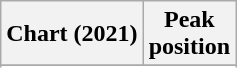<table class="wikitable sortable plainrowheaders" style="text-align:center">
<tr>
<th>Chart (2021)</th>
<th>Peak<br>position</th>
</tr>
<tr>
</tr>
<tr>
</tr>
<tr>
</tr>
</table>
